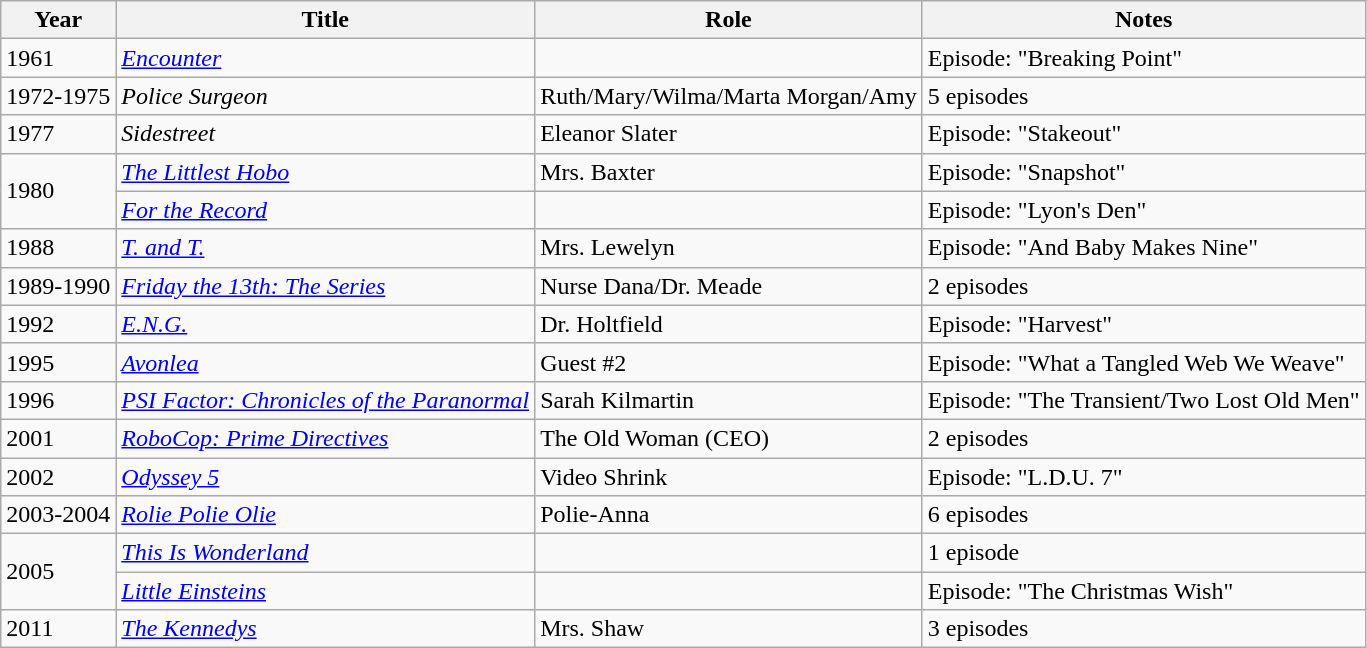<table class="wikitable sortable">
<tr>
<th>Year</th>
<th>Title</th>
<th>Role</th>
<th class="unsortable">Notes</th>
</tr>
<tr>
<td>1961</td>
<td><em><a href='#'>Encounter</a></em></td>
<td></td>
<td>Episode: "Breaking Point"</td>
</tr>
<tr>
<td>1972-1975</td>
<td><em>Police Surgeon</em></td>
<td>Ruth/Mary/Wilma/Marta Morgan/Amy</td>
<td>5 episodes</td>
</tr>
<tr>
<td>1977</td>
<td><em>Sidestreet</em></td>
<td>Eleanor Slater</td>
<td>Episode: "Stakeout"</td>
</tr>
<tr>
<td rowspan="2">1980</td>
<td data-sort-value="Littlest Hobo, The"><em><a href='#'>The Littlest Hobo</a></em></td>
<td>Mrs. Baxter</td>
<td>Episode: "Snapshot"</td>
</tr>
<tr>
<td><em><a href='#'>For the Record</a></em></td>
<td></td>
<td>Episode: "Lyon's Den"</td>
</tr>
<tr>
<td>1988</td>
<td><em><a href='#'>T. and T.</a></em></td>
<td>Mrs. Lewelyn</td>
<td>Episode: "And Baby Makes Nine"</td>
</tr>
<tr>
<td>1989-1990</td>
<td><em><a href='#'>Friday the 13th: The Series</a></em></td>
<td>Nurse Dana/Dr. Meade</td>
<td>2 episodes</td>
</tr>
<tr>
<td>1992</td>
<td><em><a href='#'>E.N.G.</a></em></td>
<td>Dr. Holtfield</td>
<td>Episode: "Harvest"</td>
</tr>
<tr>
<td>1995</td>
<td><em><a href='#'>Avonlea</a></em></td>
<td>Guest #2</td>
<td>Episode: "What a Tangled Web We Weave"</td>
</tr>
<tr>
<td>1996</td>
<td><em><a href='#'>PSI Factor: Chronicles of the Paranormal</a></em></td>
<td>Sarah Kilmartin</td>
<td>Episode: "The Transient/Two Lost Old Men"</td>
</tr>
<tr>
<td>2001</td>
<td><em><a href='#'>RoboCop: Prime Directives</a></em></td>
<td>The Old Woman (CEO)</td>
<td>2 episodes</td>
</tr>
<tr>
<td>2002</td>
<td><em><a href='#'>Odyssey 5</a></em></td>
<td>Video Shrink</td>
<td>Episode: "L.D.U. 7"</td>
</tr>
<tr>
<td>2003-2004</td>
<td><em><a href='#'>Rolie Polie Olie</a></em></td>
<td>Polie-Anna</td>
<td>6 episodes</td>
</tr>
<tr>
<td rowspan="2">2005</td>
<td><em><a href='#'>This Is Wonderland</a></em></td>
<td></td>
<td>1 episode</td>
</tr>
<tr>
<td><em><a href='#'>Little Einsteins</a></em></td>
<td></td>
<td>Episode: "The Christmas Wish"</td>
</tr>
<tr>
<td>2011</td>
<td data-sort-value="Kennedys, The"><em><a href='#'>The Kennedys</a></em></td>
<td>Mrs. Shaw</td>
<td>3 episodes</td>
</tr>
</table>
